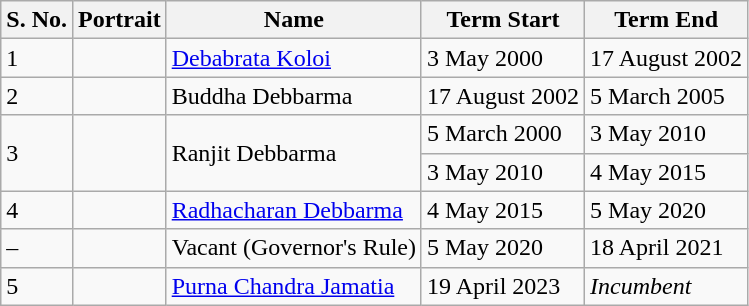<table class="wikitable">
<tr>
<th>S. No.</th>
<th>Portrait</th>
<th>Name</th>
<th>Term Start</th>
<th>Term End</th>
</tr>
<tr>
<td>1</td>
<td></td>
<td><a href='#'>Debabrata Koloi</a></td>
<td>3 May 2000</td>
<td>17 August 2002</td>
</tr>
<tr>
<td>2</td>
<td></td>
<td>Buddha Debbarma</td>
<td>17 August 2002</td>
<td>5 March 2005</td>
</tr>
<tr>
<td rowspan="2">3</td>
<td rowspan="2"></td>
<td rowspan="2">Ranjit Debbarma</td>
<td>5 March 2000</td>
<td>3 May 2010</td>
</tr>
<tr>
<td>3 May 2010</td>
<td>4 May 2015</td>
</tr>
<tr>
<td>4</td>
<td></td>
<td><a href='#'>Radhacharan Debbarma</a></td>
<td>4 May 2015</td>
<td>5 May 2020</td>
</tr>
<tr>
<td>–</td>
<td></td>
<td>Vacant (Governor's Rule)</td>
<td>5 May 2020</td>
<td>18 April 2021</td>
</tr>
<tr>
<td>5</td>
<td></td>
<td><a href='#'>Purna Chandra Jamatia</a></td>
<td>19 April 2023</td>
<td><em>Incumbent</em></td>
</tr>
</table>
